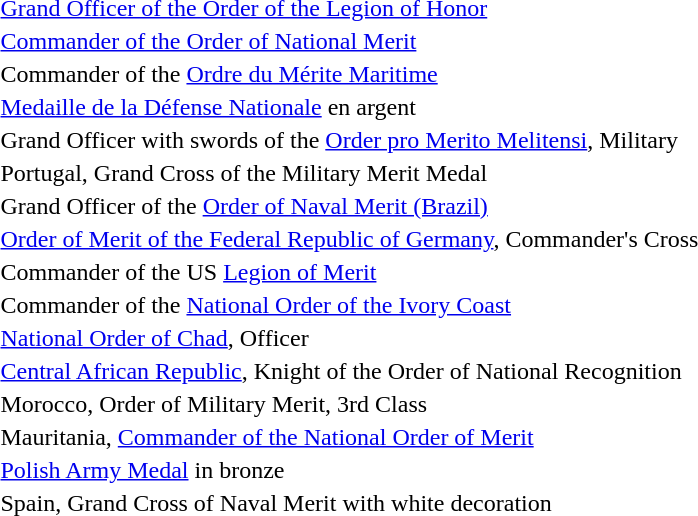<table>
<tr>
<td></td>
<td><a href='#'>Grand Officer of the Order of the Legion of Honor</a></td>
</tr>
<tr>
<td></td>
<td><a href='#'>Commander of the Order of National Merit</a></td>
</tr>
<tr>
<td></td>
<td>Commander of the <a href='#'>Ordre du Mérite Maritime</a></td>
</tr>
<tr>
<td></td>
<td><a href='#'>Medaille de la Défense Nationale</a> en argent</td>
</tr>
<tr>
<td></td>
<td>Grand Officer with swords of the <a href='#'>Order pro Merito Melitensi</a>, Military</td>
</tr>
<tr>
<td></td>
<td>Portugal, Grand Cross of the Military Merit Medal</td>
</tr>
<tr>
<td></td>
<td>Grand Officer of the <a href='#'>Order of Naval Merit (Brazil)</a></td>
</tr>
<tr>
<td></td>
<td><a href='#'>Order of Merit of the Federal Republic of Germany</a>, Commander's Cross</td>
</tr>
<tr>
<td></td>
<td>Commander of the US <a href='#'>Legion of Merit</a></td>
</tr>
<tr>
<td></td>
<td>Commander of the <a href='#'>National Order of the Ivory Coast</a></td>
</tr>
<tr>
<td></td>
<td><a href='#'>National Order of Chad</a>, Officer</td>
</tr>
<tr>
<td></td>
<td><a href='#'>Central African Republic</a>, Knight of the Order of National Recognition</td>
</tr>
<tr>
<td></td>
<td>Morocco, Order of Military Merit, 3rd Class</td>
</tr>
<tr>
<td></td>
<td>Mauritania, <a href='#'>Commander of the National Order of Merit</a></td>
</tr>
<tr>
<td></td>
<td><a href='#'>Polish Army Medal</a> in bronze</td>
</tr>
<tr>
<td></td>
<td>Spain, Grand Cross of Naval Merit with white decoration</td>
</tr>
</table>
